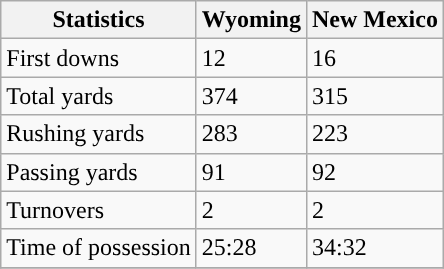<table class="wikitable">
<tr>
<th>Statistics</th>
<th>Wyoming</th>
<th>New Mexico</th>
</tr>
<tr>
<td>First downs</td>
<td>12</td>
<td>16</td>
</tr>
<tr>
<td>Total yards</td>
<td>374</td>
<td>315</td>
</tr>
<tr>
<td>Rushing yards</td>
<td>283</td>
<td>223</td>
</tr>
<tr>
<td>Passing yards</td>
<td>91</td>
<td>92</td>
</tr>
<tr>
<td>Turnovers</td>
<td>2</td>
<td>2</td>
</tr>
<tr>
<td>Time of possession</td>
<td>25:28</td>
<td>34:32</td>
</tr>
<tr>
</tr>
</table>
